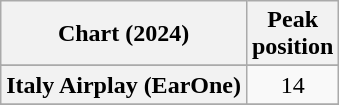<table class="wikitable sortable plainrowheaders" style="text-align:center;">
<tr>
<th scope="col">Chart (2024)</th>
<th scope="col">Peak<br>position</th>
</tr>
<tr>
</tr>
<tr>
<th scope="row">Italy Airplay (EarOne)</th>
<td>14</td>
</tr>
<tr>
</tr>
</table>
